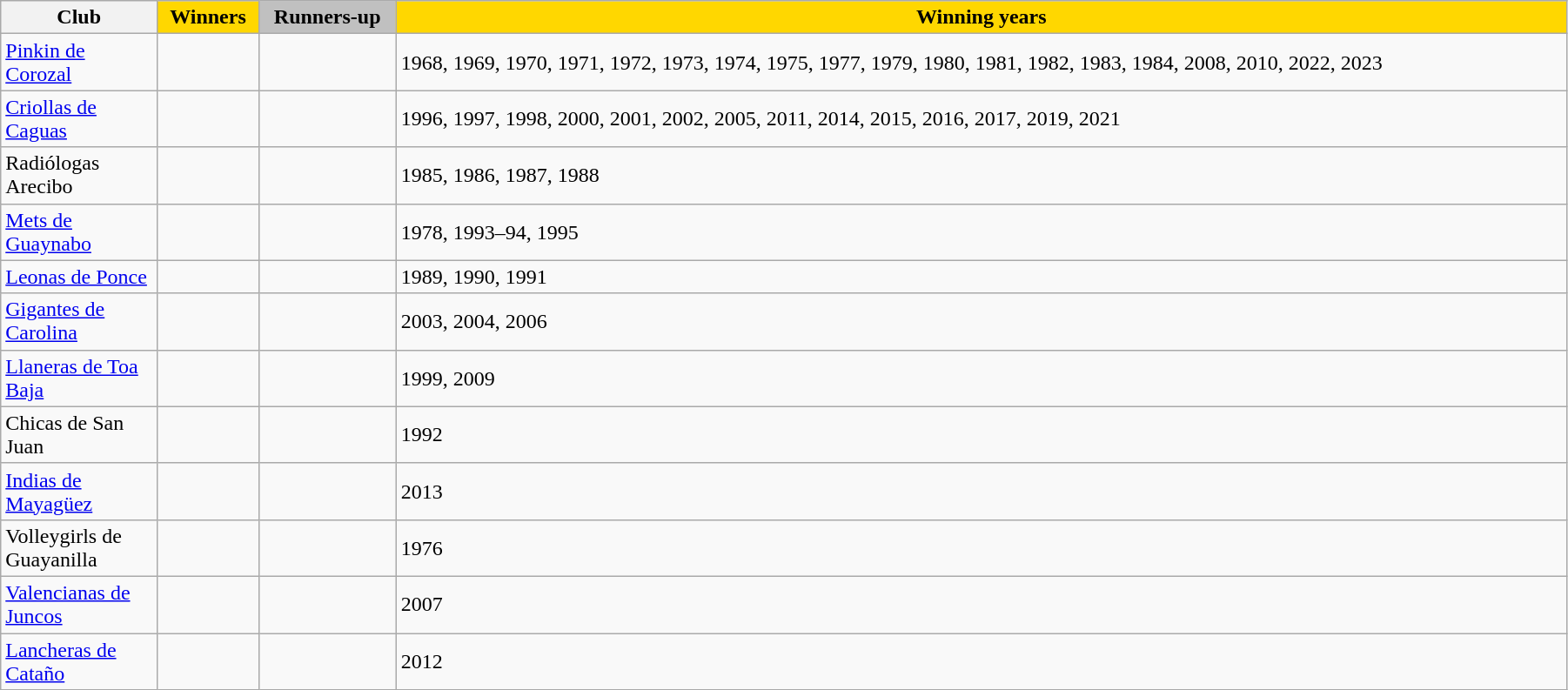<table class="wikitable sortable" style="width:95%;">
<tr>
<th style="width:10%;">Club</th>
<th style="background:gold;" "width:4%;">Winners</th>
<th style="background:silver;" "width:4%;">Runners-up</th>
<th style="background:gold;" "width:55%;">Winning years</th>
</tr>
<tr>
<td><a href='#'>Pinkin de Corozal</a></td>
<td></td>
<td></td>
<td>1968, 1969, 1970, 1971, 1972, 1973, 1974, 1975, 1977, 1979, 1980, 1981, 1982, 1983, 1984, 2008, 2010, 2022, 2023</td>
</tr>
<tr>
<td><a href='#'>Criollas de Caguas</a></td>
<td></td>
<td></td>
<td>1996, 1997, 1998, 2000, 2001, 2002, 2005, 2011, 2014, 2015, 2016, 2017, 2019, 2021</td>
</tr>
<tr>
<td>Radiólogas Arecibo</td>
<td></td>
<td></td>
<td>1985, 1986, 1987, 1988</td>
</tr>
<tr>
<td><a href='#'>Mets de Guaynabo</a></td>
<td></td>
<td></td>
<td>1978, 1993–94, 1995</td>
</tr>
<tr>
<td><a href='#'>Leonas de Ponce</a></td>
<td></td>
<td></td>
<td>1989, 1990, 1991</td>
</tr>
<tr>
<td><a href='#'>Gigantes de Carolina</a></td>
<td></td>
<td></td>
<td>2003, 2004, 2006</td>
</tr>
<tr>
<td><a href='#'>Llaneras de Toa Baja</a></td>
<td></td>
<td></td>
<td>1999, 2009</td>
</tr>
<tr>
<td>Chicas de San Juan</td>
<td></td>
<td></td>
<td>1992</td>
</tr>
<tr>
<td><a href='#'>Indias de Mayagüez</a></td>
<td></td>
<td></td>
<td>2013</td>
</tr>
<tr>
<td>Volleygirls de Guayanilla</td>
<td></td>
<td></td>
<td>1976</td>
</tr>
<tr>
<td><a href='#'>Valencianas de Juncos</a></td>
<td></td>
<td></td>
<td>2007</td>
</tr>
<tr>
<td><a href='#'>Lancheras de Cataño</a></td>
<td></td>
<td></td>
<td>2012</td>
</tr>
</table>
